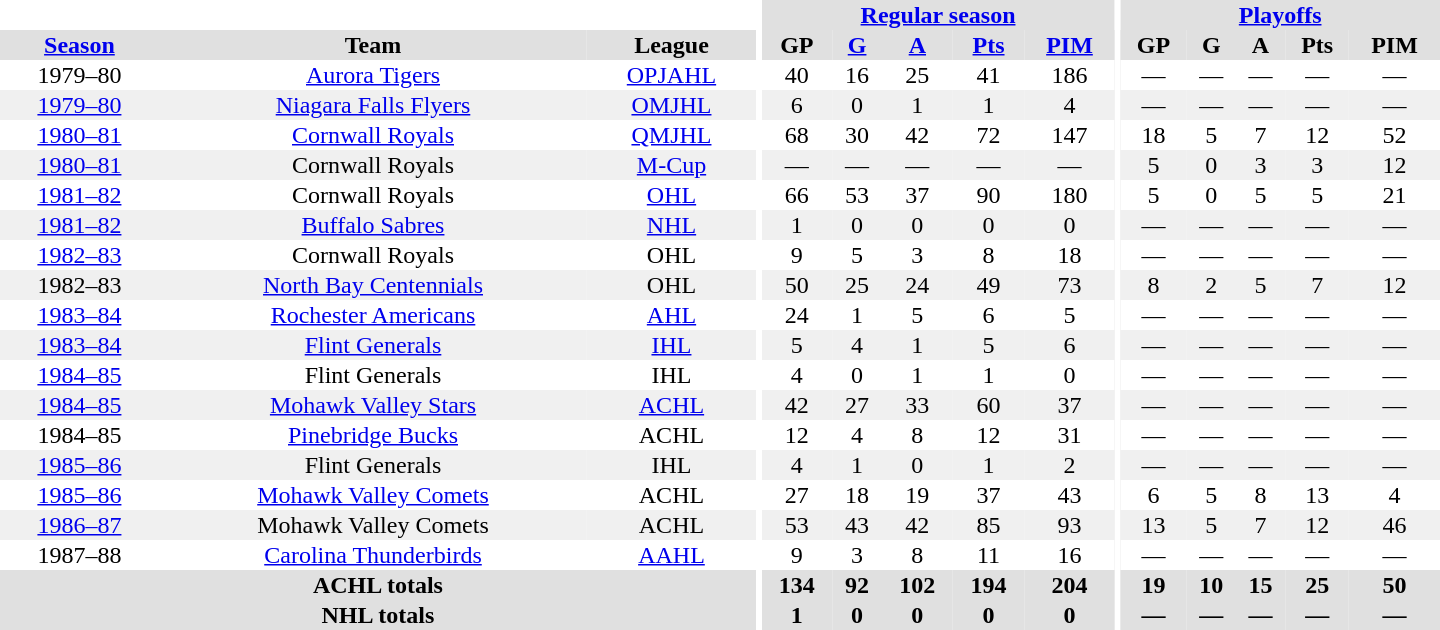<table border="0" cellpadding="1" cellspacing="0" style="text-align:center; width:60em">
<tr bgcolor="#e0e0e0">
<th colspan="3" bgcolor="#ffffff"></th>
<th rowspan="100" bgcolor="#ffffff"></th>
<th colspan="5"><a href='#'>Regular season</a></th>
<th rowspan="100" bgcolor="#ffffff"></th>
<th colspan="5"><a href='#'>Playoffs</a></th>
</tr>
<tr bgcolor="#e0e0e0">
<th><a href='#'>Season</a></th>
<th>Team</th>
<th>League</th>
<th>GP</th>
<th><a href='#'>G</a></th>
<th><a href='#'>A</a></th>
<th><a href='#'>Pts</a></th>
<th><a href='#'>PIM</a></th>
<th>GP</th>
<th>G</th>
<th>A</th>
<th>Pts</th>
<th>PIM</th>
</tr>
<tr>
<td>1979–80</td>
<td><a href='#'>Aurora Tigers</a></td>
<td><a href='#'>OPJAHL</a></td>
<td>40</td>
<td>16</td>
<td>25</td>
<td>41</td>
<td>186</td>
<td>—</td>
<td>—</td>
<td>—</td>
<td>—</td>
<td>—</td>
</tr>
<tr bgcolor="#f0f0f0">
<td><a href='#'>1979–80</a></td>
<td><a href='#'>Niagara Falls Flyers</a></td>
<td><a href='#'>OMJHL</a></td>
<td>6</td>
<td>0</td>
<td>1</td>
<td>1</td>
<td>4</td>
<td>—</td>
<td>—</td>
<td>—</td>
<td>—</td>
<td>—</td>
</tr>
<tr>
<td><a href='#'>1980–81</a></td>
<td><a href='#'>Cornwall Royals</a></td>
<td><a href='#'>QMJHL</a></td>
<td>68</td>
<td>30</td>
<td>42</td>
<td>72</td>
<td>147</td>
<td>18</td>
<td>5</td>
<td>7</td>
<td>12</td>
<td>52</td>
</tr>
<tr bgcolor="#f0f0f0">
<td><a href='#'>1980–81</a></td>
<td>Cornwall Royals</td>
<td><a href='#'>M-Cup</a></td>
<td>—</td>
<td>—</td>
<td>—</td>
<td>—</td>
<td>—</td>
<td>5</td>
<td>0</td>
<td>3</td>
<td>3</td>
<td>12</td>
</tr>
<tr>
<td><a href='#'>1981–82</a></td>
<td>Cornwall Royals</td>
<td><a href='#'>OHL</a></td>
<td>66</td>
<td>53</td>
<td>37</td>
<td>90</td>
<td>180</td>
<td>5</td>
<td>0</td>
<td>5</td>
<td>5</td>
<td>21</td>
</tr>
<tr bgcolor="#f0f0f0">
<td><a href='#'>1981–82</a></td>
<td><a href='#'>Buffalo Sabres</a></td>
<td><a href='#'>NHL</a></td>
<td>1</td>
<td>0</td>
<td>0</td>
<td>0</td>
<td>0</td>
<td>—</td>
<td>—</td>
<td>—</td>
<td>—</td>
<td>—</td>
</tr>
<tr>
<td><a href='#'>1982–83</a></td>
<td>Cornwall Royals</td>
<td>OHL</td>
<td>9</td>
<td>5</td>
<td>3</td>
<td>8</td>
<td>18</td>
<td>—</td>
<td>—</td>
<td>—</td>
<td>—</td>
<td>—</td>
</tr>
<tr bgcolor="#f0f0f0">
<td>1982–83</td>
<td><a href='#'>North Bay Centennials</a></td>
<td>OHL</td>
<td>50</td>
<td>25</td>
<td>24</td>
<td>49</td>
<td>73</td>
<td>8</td>
<td>2</td>
<td>5</td>
<td>7</td>
<td>12</td>
</tr>
<tr>
<td><a href='#'>1983–84</a></td>
<td><a href='#'>Rochester Americans</a></td>
<td><a href='#'>AHL</a></td>
<td>24</td>
<td>1</td>
<td>5</td>
<td>6</td>
<td>5</td>
<td>—</td>
<td>—</td>
<td>—</td>
<td>—</td>
<td>—</td>
</tr>
<tr bgcolor="#f0f0f0">
<td><a href='#'>1983–84</a></td>
<td><a href='#'>Flint Generals</a></td>
<td><a href='#'>IHL</a></td>
<td>5</td>
<td>4</td>
<td>1</td>
<td>5</td>
<td>6</td>
<td>—</td>
<td>—</td>
<td>—</td>
<td>—</td>
<td>—</td>
</tr>
<tr>
<td><a href='#'>1984–85</a></td>
<td>Flint Generals</td>
<td>IHL</td>
<td>4</td>
<td>0</td>
<td>1</td>
<td>1</td>
<td>0</td>
<td>—</td>
<td>—</td>
<td>—</td>
<td>—</td>
<td>—</td>
</tr>
<tr bgcolor="#f0f0f0">
<td><a href='#'>1984–85</a></td>
<td><a href='#'>Mohawk Valley Stars</a></td>
<td><a href='#'>ACHL</a></td>
<td>42</td>
<td>27</td>
<td>33</td>
<td>60</td>
<td>37</td>
<td>—</td>
<td>—</td>
<td>—</td>
<td>—</td>
<td>—</td>
</tr>
<tr>
<td>1984–85</td>
<td><a href='#'>Pinebridge Bucks</a></td>
<td>ACHL</td>
<td>12</td>
<td>4</td>
<td>8</td>
<td>12</td>
<td>31</td>
<td>—</td>
<td>—</td>
<td>—</td>
<td>—</td>
<td>—</td>
</tr>
<tr bgcolor="#f0f0f0">
<td><a href='#'>1985–86</a></td>
<td>Flint Generals</td>
<td>IHL</td>
<td>4</td>
<td>1</td>
<td>0</td>
<td>1</td>
<td>2</td>
<td>—</td>
<td>—</td>
<td>—</td>
<td>—</td>
<td>—</td>
</tr>
<tr>
<td><a href='#'>1985–86</a></td>
<td><a href='#'>Mohawk Valley Comets</a></td>
<td>ACHL</td>
<td>27</td>
<td>18</td>
<td>19</td>
<td>37</td>
<td>43</td>
<td>6</td>
<td>5</td>
<td>8</td>
<td>13</td>
<td>4</td>
</tr>
<tr bgcolor="#f0f0f0">
<td><a href='#'>1986–87</a></td>
<td>Mohawk Valley Comets</td>
<td>ACHL</td>
<td>53</td>
<td>43</td>
<td>42</td>
<td>85</td>
<td>93</td>
<td>13</td>
<td>5</td>
<td>7</td>
<td>12</td>
<td>46</td>
</tr>
<tr>
<td>1987–88</td>
<td><a href='#'>Carolina Thunderbirds</a></td>
<td><a href='#'>AAHL</a></td>
<td>9</td>
<td>3</td>
<td>8</td>
<td>11</td>
<td>16</td>
<td>—</td>
<td>—</td>
<td>—</td>
<td>—</td>
<td>—</td>
</tr>
<tr bgcolor="#e0e0e0">
<th colspan="3">ACHL totals</th>
<th>134</th>
<th>92</th>
<th>102</th>
<th>194</th>
<th>204</th>
<th>19</th>
<th>10</th>
<th>15</th>
<th>25</th>
<th>50</th>
</tr>
<tr bgcolor="#e0e0e0">
<th colspan="3">NHL totals</th>
<th>1</th>
<th>0</th>
<th>0</th>
<th>0</th>
<th>0</th>
<th>—</th>
<th>—</th>
<th>—</th>
<th>—</th>
<th>—</th>
</tr>
</table>
